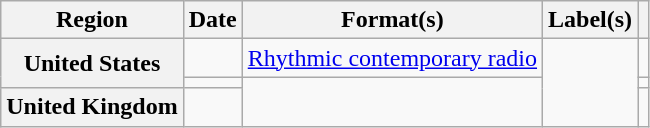<table class="wikitable plainrowheaders">
<tr>
<th scope="col">Region</th>
<th scope="col">Date</th>
<th scope="col">Format(s)</th>
<th scope="col">Label(s)</th>
<th scope="col"></th>
</tr>
<tr>
<th scope="row" rowspan="2">United States</th>
<td></td>
<td><a href='#'>Rhythmic contemporary radio</a></td>
<td rowspan="3"></td>
<td></td>
</tr>
<tr>
<td></td>
<td rowspan="2"></td>
<td></td>
</tr>
<tr>
<th scope="row">United Kingdom</th>
<td></td>
<td></td>
</tr>
</table>
